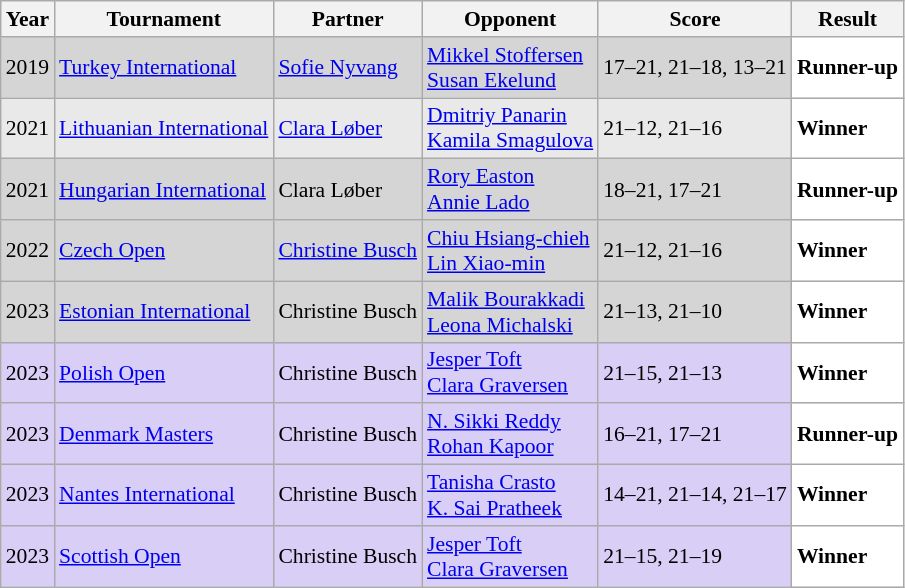<table class="sortable wikitable" style="font-size: 90%;">
<tr>
<th>Year</th>
<th>Tournament</th>
<th>Partner</th>
<th>Opponent</th>
<th>Score</th>
<th>Result</th>
</tr>
<tr style="background:#D5D5D5">
<td align="center">2019</td>
<td align="left"><a href='#'>Turkey International</a></td>
<td align="left"> <a href='#'>Sofie Nyvang</a></td>
<td align="left"> <a href='#'>Mikkel Stoffersen</a><br> <a href='#'>Susan Ekelund</a></td>
<td align="left">17–21, 21–18, 13–21</td>
<td style="text-align:left; background:white"> <strong>Runner-up</strong></td>
</tr>
<tr style="background:#E9E9E9">
<td align="center">2021</td>
<td align="left"><a href='#'>Lithuanian International</a></td>
<td align="left"> <a href='#'>Clara Løber</a></td>
<td align="left"> <a href='#'>Dmitriy Panarin</a><br> <a href='#'>Kamila Smagulova</a></td>
<td align="left">21–12, 21–16</td>
<td style="text-align:left; background:white"> <strong>Winner</strong></td>
</tr>
<tr style="background:#D5D5D5">
<td align="center">2021</td>
<td align="left"><a href='#'>Hungarian International</a></td>
<td align="left"> Clara Løber</td>
<td align="left"> <a href='#'>Rory Easton</a><br> <a href='#'>Annie Lado</a></td>
<td align="left">18–21, 17–21</td>
<td style="text-align:left; background:white"> <strong>Runner-up</strong></td>
</tr>
<tr style="background:#D5D5D5">
<td align="center">2022</td>
<td align="left"><a href='#'>Czech Open</a></td>
<td align="left"> <a href='#'>Christine Busch</a></td>
<td align="left"> <a href='#'>Chiu Hsiang-chieh</a><br> <a href='#'>Lin Xiao-min</a></td>
<td align="left">21–12, 21–16</td>
<td style="text-align:left; background:white"> <strong>Winner</strong></td>
</tr>
<tr style="background:#D5D5D5">
<td align="center">2023</td>
<td align="left"><a href='#'>Estonian International</a></td>
<td align="left"> Christine Busch</td>
<td align="left"> <a href='#'>Malik Bourakkadi</a><br> <a href='#'>Leona Michalski</a></td>
<td align="left">21–13, 21–10</td>
<td style="text-align:left; background:white"> <strong>Winner</strong></td>
</tr>
<tr style="background:#D8CEF6">
<td align="center">2023</td>
<td align="left"><a href='#'>Polish Open</a></td>
<td align="left"> Christine Busch</td>
<td align="left"> <a href='#'>Jesper Toft</a><br> <a href='#'>Clara Graversen</a></td>
<td align="left">21–15, 21–13</td>
<td style="text-align:left; background:white"> <strong>Winner</strong></td>
</tr>
<tr style="background:#D8CEF6">
<td align="center">2023</td>
<td align="left"><a href='#'>Denmark Masters</a></td>
<td align="left"> Christine Busch</td>
<td align="left"> <a href='#'>N. Sikki Reddy</a><br> <a href='#'>Rohan Kapoor</a></td>
<td align="left">16–21, 17–21</td>
<td style="text-align:left; background:white"> <strong>Runner-up</strong></td>
</tr>
<tr style="background:#D8CEF6">
<td align="center">2023</td>
<td align="left"><a href='#'>Nantes International</a></td>
<td align="left"> Christine Busch</td>
<td align="left"> <a href='#'>Tanisha Crasto</a><br> <a href='#'>K. Sai Pratheek</a></td>
<td align="left">14–21, 21–14, 21–17</td>
<td style="text-align:left; background:white"> <strong>Winner</strong></td>
</tr>
<tr style="background:#D8CEF6">
<td align="center">2023</td>
<td align="left"><a href='#'>Scottish Open</a></td>
<td align="left"> Christine Busch</td>
<td align="left"> <a href='#'>Jesper Toft</a><br> <a href='#'>Clara Graversen</a></td>
<td align="left">21–15, 21–19</td>
<td style="text-align:left; background:white"> <strong>Winner</strong></td>
</tr>
</table>
